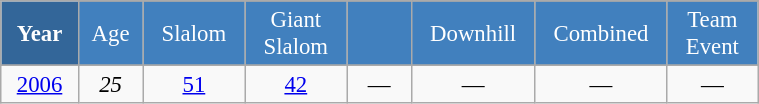<table class="wikitable" style="font-size:95%; text-align:center; border:grey solid 1px; border-collapse:collapse;" width="40%">
<tr style="background-color:#369; color:white;">
<td rowspan="2" colspan="1" width="4%"><strong>Year</strong></td>
</tr>
<tr style="background-color:#4180be; color:white;">
<td width="3%">Age</td>
<td width="5%">Slalom</td>
<td width="5%">Giant<br>Slalom</td>
<td width="5%"></td>
<td width="5%">Downhill</td>
<td width="5%">Combined</td>
<td width="5%">Team Event</td>
</tr>
<tr style="background-color:#8CB2D8; color:white;">
</tr>
<tr>
<td><a href='#'>2006</a></td>
<td><em>25</em></td>
<td><a href='#'>51</a></td>
<td><a href='#'>42</a></td>
<td>—</td>
<td>—</td>
<td>—</td>
<td>—</td>
</tr>
</table>
